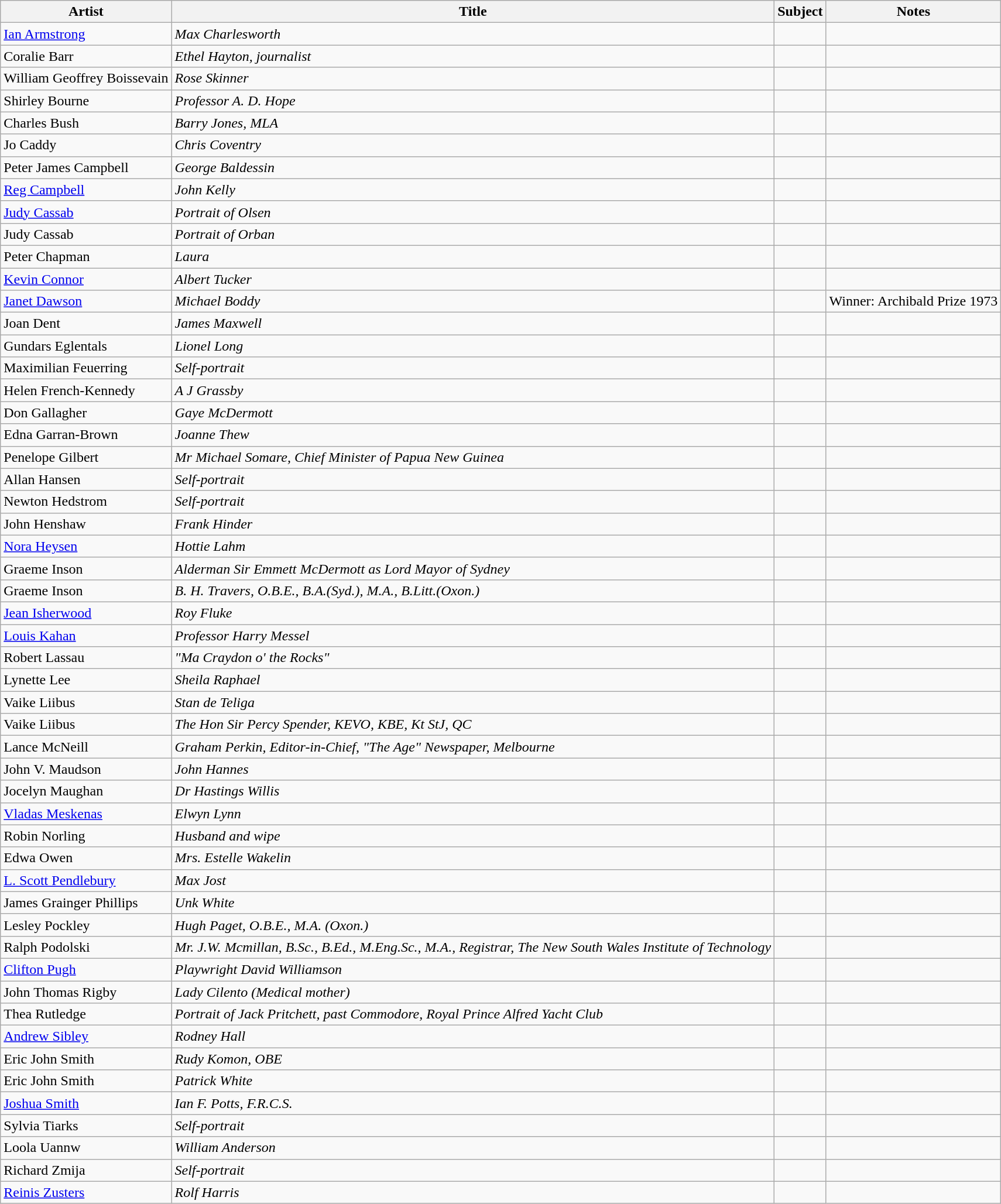<table class="wikitable sortable">
<tr>
<th>Artist</th>
<th>Title</th>
<th>Subject</th>
<th>Notes</th>
</tr>
<tr>
<td><a href='#'>Ian Armstrong</a></td>
<td><em>Max Charlesworth</em></td>
<td></td>
<td></td>
</tr>
<tr>
<td>Coralie Barr</td>
<td><em>Ethel Hayton, journalist</em></td>
<td></td>
<td></td>
</tr>
<tr>
<td>William Geoffrey Boissevain</td>
<td><em>Rose Skinner</em></td>
<td></td>
<td></td>
</tr>
<tr>
<td>Shirley Bourne</td>
<td><em>Professor A. D. Hope</em></td>
<td></td>
<td></td>
</tr>
<tr>
<td>Charles Bush</td>
<td><em>Barry Jones, MLA</em></td>
<td></td>
<td></td>
</tr>
<tr>
<td>Jo Caddy</td>
<td><em>Chris Coventry</em></td>
<td></td>
<td></td>
</tr>
<tr>
<td>Peter James Campbell</td>
<td><em>George Baldessin</em></td>
<td></td>
<td></td>
</tr>
<tr>
<td><a href='#'>Reg Campbell</a></td>
<td><em>John Kelly</em></td>
<td></td>
<td></td>
</tr>
<tr>
<td><a href='#'>Judy Cassab</a></td>
<td><em>Portrait of Olsen</em></td>
<td></td>
<td></td>
</tr>
<tr>
<td>Judy Cassab</td>
<td><em>Portrait of Orban</em></td>
<td></td>
<td></td>
</tr>
<tr>
<td>Peter Chapman</td>
<td><em>Laura</em></td>
<td></td>
<td></td>
</tr>
<tr>
<td><a href='#'>Kevin Connor</a></td>
<td><em>Albert Tucker</em></td>
<td></td>
<td></td>
</tr>
<tr>
<td><a href='#'>Janet Dawson</a></td>
<td><em>Michael Boddy</em></td>
<td></td>
<td> Winner: Archibald Prize 1973</td>
</tr>
<tr>
<td>Joan Dent</td>
<td><em>James Maxwell</em></td>
<td></td>
<td></td>
</tr>
<tr>
<td>Gundars Eglentals</td>
<td><em>Lionel Long</em></td>
<td></td>
<td></td>
</tr>
<tr>
<td>Maximilian Feuerring</td>
<td><em>Self-portrait</em></td>
<td></td>
<td></td>
</tr>
<tr>
<td>Helen French-Kennedy</td>
<td><em>A J Grassby</em></td>
<td></td>
<td></td>
</tr>
<tr>
<td>Don Gallagher</td>
<td><em>Gaye McDermott</em></td>
<td></td>
<td></td>
</tr>
<tr>
<td>Edna Garran-Brown</td>
<td><em>Joanne Thew</em></td>
<td></td>
<td></td>
</tr>
<tr>
<td>Penelope Gilbert</td>
<td><em>Mr Michael Somare, Chief Minister of Papua New Guinea</em></td>
<td></td>
<td></td>
</tr>
<tr>
<td>Allan Hansen</td>
<td><em>Self-portrait</em></td>
<td></td>
<td></td>
</tr>
<tr>
<td>Newton Hedstrom</td>
<td><em>Self-portrait</em></td>
<td></td>
<td></td>
</tr>
<tr>
<td>John Henshaw</td>
<td><em>Frank Hinder</em></td>
<td></td>
<td></td>
</tr>
<tr>
<td><a href='#'>Nora Heysen</a></td>
<td><em>Hottie Lahm</em></td>
<td></td>
<td></td>
</tr>
<tr>
<td>Graeme Inson</td>
<td><em>Alderman Sir Emmett McDermott as Lord Mayor of Sydney</em></td>
<td></td>
<td></td>
</tr>
<tr>
<td>Graeme Inson</td>
<td><em>B. H. Travers, O.B.E., B.A.(Syd.), M.A., B.Litt.(Oxon.)</em></td>
<td></td>
<td></td>
</tr>
<tr>
<td><a href='#'>Jean Isherwood</a></td>
<td><em>Roy Fluke</em></td>
<td></td>
<td></td>
</tr>
<tr>
<td><a href='#'>Louis Kahan</a></td>
<td><em>Professor Harry Messel</em></td>
<td></td>
<td></td>
</tr>
<tr>
<td>Robert Lassau</td>
<td><em>"Ma Craydon o' the Rocks"</em></td>
<td></td>
<td></td>
</tr>
<tr>
<td>Lynette Lee</td>
<td><em>Sheila Raphael</em></td>
<td></td>
<td></td>
</tr>
<tr>
<td>Vaike Liibus</td>
<td><em>Stan de Teliga</em></td>
<td></td>
<td></td>
</tr>
<tr>
<td>Vaike Liibus</td>
<td><em>The Hon Sir Percy Spender, KEVO, KBE, Kt StJ, QC</em></td>
<td></td>
<td></td>
</tr>
<tr>
<td>Lance McNeill</td>
<td><em>Graham Perkin, Editor-in-Chief, "The Age" Newspaper, Melbourne</em></td>
<td></td>
<td></td>
</tr>
<tr>
<td>John V. Maudson</td>
<td><em>John Hannes</em></td>
<td></td>
<td></td>
</tr>
<tr>
<td>Jocelyn Maughan</td>
<td><em>Dr Hastings Willis</em></td>
<td></td>
<td></td>
</tr>
<tr>
<td><a href='#'>Vladas Meskenas</a></td>
<td><em>Elwyn Lynn</em></td>
<td></td>
<td></td>
</tr>
<tr>
<td>Robin Norling</td>
<td><em>Husband and wipe</em></td>
<td></td>
<td></td>
</tr>
<tr>
<td>Edwa Owen</td>
<td><em>Mrs. Estelle Wakelin</em></td>
<td></td>
<td></td>
</tr>
<tr>
<td><a href='#'>L. Scott Pendlebury</a></td>
<td><em>Max Jost</em></td>
<td></td>
<td></td>
</tr>
<tr>
<td>James Grainger Phillips</td>
<td><em>Unk White</em></td>
<td></td>
<td></td>
</tr>
<tr>
<td>Lesley Pockley</td>
<td><em>Hugh Paget, O.B.E., M.A. (Oxon.)</em></td>
<td></td>
<td></td>
</tr>
<tr>
<td>Ralph Podolski</td>
<td><em>Mr. J.W. Mcmillan, B.Sc., B.Ed., M.Eng.Sc., M.A., Registrar, The New South Wales Institute of Technology</em></td>
<td></td>
<td></td>
</tr>
<tr>
<td><a href='#'>Clifton Pugh</a></td>
<td><em>Playwright David Williamson</em></td>
<td></td>
<td></td>
</tr>
<tr>
<td>John Thomas Rigby</td>
<td><em>Lady Cilento (Medical mother)</em></td>
<td></td>
<td></td>
</tr>
<tr>
<td>Thea Rutledge</td>
<td><em>Portrait of Jack Pritchett, past Commodore, Royal Prince Alfred Yacht Club</em></td>
<td></td>
<td></td>
</tr>
<tr>
<td><a href='#'>Andrew Sibley</a></td>
<td><em>Rodney Hall</em></td>
<td></td>
<td></td>
</tr>
<tr>
<td>Eric John Smith</td>
<td><em>Rudy Komon, OBE</em></td>
<td></td>
<td></td>
</tr>
<tr>
<td>Eric John Smith</td>
<td><em>Patrick White</em></td>
<td></td>
<td></td>
</tr>
<tr>
<td><a href='#'>Joshua Smith</a></td>
<td><em>Ian F. Potts, F.R.C.S.</em></td>
<td></td>
<td></td>
</tr>
<tr>
<td>Sylvia Tiarks</td>
<td><em>Self-portrait</em></td>
<td></td>
<td></td>
</tr>
<tr>
<td>Loola Uannw</td>
<td><em>William Anderson</em></td>
<td></td>
<td></td>
</tr>
<tr>
<td>Richard Zmija</td>
<td><em>Self-portrait</em></td>
<td></td>
<td></td>
</tr>
<tr>
<td><a href='#'>Reinis Zusters</a></td>
<td><em>Rolf Harris</em></td>
<td></td>
<td></td>
</tr>
</table>
